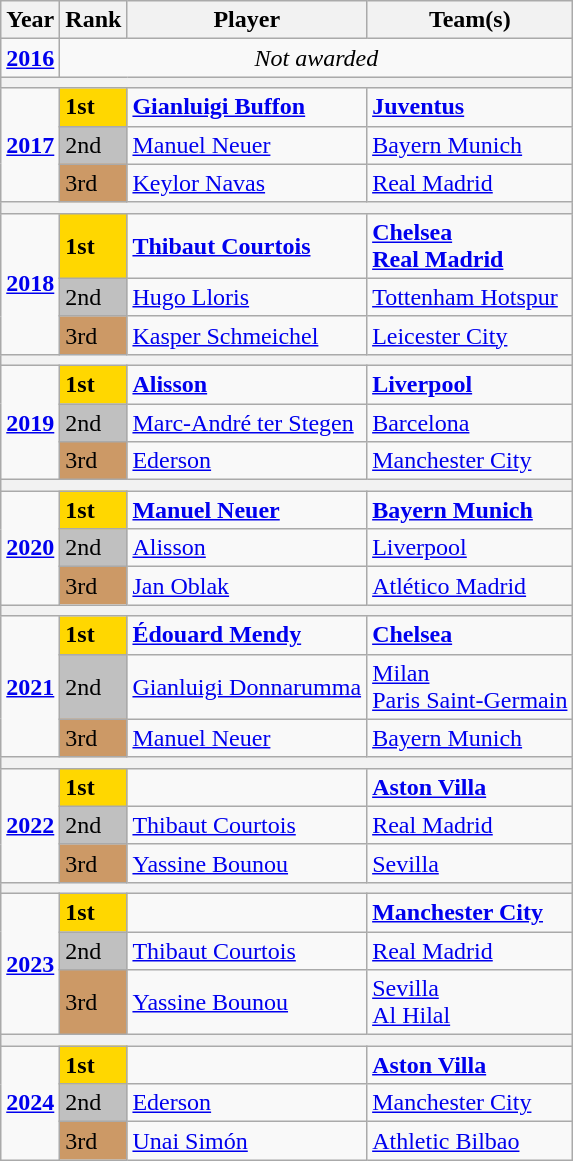<table class="wikitable">
<tr>
<th>Year</th>
<th>Rank</th>
<th>Player</th>
<th>Team(s)</th>
</tr>
<tr>
<td><strong><a href='#'>2016</a></strong></td>
<td colspan="4" align=center><em>Not awarded</em></td>
</tr>
<tr>
<th colspan="5"></th>
</tr>
<tr>
<td rowspan="3"><strong><a href='#'>2017</a></strong></td>
<td scope=col style="background-color: gold"><strong>1st</strong></td>
<td> <strong><a href='#'>Gianluigi Buffon</a></strong></td>
<td> <strong><a href='#'>Juventus</a></strong></td>
</tr>
<tr>
<td scope=col style="background-color: silver">2nd</td>
<td> <a href='#'>Manuel Neuer</a></td>
<td> <a href='#'>Bayern Munich</a></td>
</tr>
<tr>
<td scope=col style="background-color: #cc9966">3rd</td>
<td> <a href='#'>Keylor Navas</a></td>
<td> <a href='#'>Real Madrid</a></td>
</tr>
<tr>
<th colspan="5"></th>
</tr>
<tr>
<td rowspan="3"><strong><a href='#'>2018</a></strong></td>
<td scope=col style="background-color: gold"><strong>1st</strong></td>
<td> <strong><a href='#'>Thibaut Courtois</a></strong></td>
<td> <strong><a href='#'>Chelsea</a></strong><br> <strong><a href='#'>Real Madrid</a></strong></td>
</tr>
<tr>
<td scope=col style="background-color: silver">2nd</td>
<td> <a href='#'>Hugo Lloris</a></td>
<td> <a href='#'>Tottenham Hotspur</a></td>
</tr>
<tr>
<td scope=col style="background-color: #cc9966">3rd</td>
<td> <a href='#'>Kasper Schmeichel</a></td>
<td> <a href='#'>Leicester City</a></td>
</tr>
<tr>
<th colspan="5"></th>
</tr>
<tr>
<td rowspan="3"><strong><a href='#'>2019</a></strong></td>
<td scope=col style="background-color: gold"><strong>1st</strong></td>
<td> <strong><a href='#'>Alisson</a></strong></td>
<td> <strong><a href='#'>Liverpool</a></strong></td>
</tr>
<tr>
<td scope=col style="background-color: silver">2nd</td>
<td> <a href='#'>Marc-André ter Stegen</a></td>
<td> <a href='#'>Barcelona</a></td>
</tr>
<tr>
<td scope=col style="background-color: #cc9966">3rd</td>
<td> <a href='#'>Ederson</a></td>
<td> <a href='#'>Manchester City</a></td>
</tr>
<tr>
<th colspan="5"></th>
</tr>
<tr>
<td rowspan="3"><strong><a href='#'>2020</a></strong></td>
<td scope=col style="background-color: gold"><strong>1st</strong></td>
<td> <strong><a href='#'>Manuel Neuer</a></strong></td>
<td> <strong><a href='#'>Bayern Munich</a></strong></td>
</tr>
<tr>
<td scope=col style="background-color: silver">2nd</td>
<td> <a href='#'>Alisson</a></td>
<td> <a href='#'>Liverpool</a></td>
</tr>
<tr>
<td scope=col style="background-color: #cc9966">3rd</td>
<td> <a href='#'>Jan Oblak</a></td>
<td> <a href='#'>Atlético Madrid</a></td>
</tr>
<tr>
<th colspan="5"></th>
</tr>
<tr>
<td rowspan="3"><strong><a href='#'>2021</a></strong></td>
<td scope=col style="background-color: gold"><strong>1st</strong></td>
<td> <strong><a href='#'>Édouard Mendy</a></strong></td>
<td> <strong><a href='#'>Chelsea</a></strong></td>
</tr>
<tr>
<td scope=col style="background-color: silver">2nd</td>
<td> <a href='#'>Gianluigi Donnarumma</a></td>
<td> <a href='#'>Milan</a><br> <a href='#'>Paris Saint-Germain</a></td>
</tr>
<tr>
<td scope=col style="background-color: #cc9966">3rd</td>
<td> <a href='#'>Manuel Neuer</a></td>
<td> <a href='#'>Bayern Munich</a></td>
</tr>
<tr>
<th colspan="5"></th>
</tr>
<tr>
<td rowspan="3"><strong><a href='#'>2022</a></strong></td>
<td scope=col style="background-color: gold"><strong>1st</strong></td>
<td></td>
<td> <strong><a href='#'>Aston Villa</a></strong></td>
</tr>
<tr>
<td scope=col style="background-color: silver">2nd</td>
<td> <a href='#'>Thibaut Courtois</a></td>
<td> <a href='#'>Real Madrid</a></td>
</tr>
<tr>
<td scope=col style="background-color: #cc9966">3rd</td>
<td> <a href='#'>Yassine Bounou</a></td>
<td> <a href='#'>Sevilla</a></td>
</tr>
<tr>
<th colspan="5"></th>
</tr>
<tr>
<td rowspan="3"><strong><a href='#'>2023</a></strong></td>
<td scope=col style="background-color: gold"><strong>1st</strong></td>
<td></td>
<td> <strong><a href='#'>Manchester City</a></strong></td>
</tr>
<tr>
<td scope=col style="background-color: silver">2nd</td>
<td> <a href='#'>Thibaut Courtois</a></td>
<td> <a href='#'>Real Madrid</a></td>
</tr>
<tr>
<td scope=col style="background-color: #cc9966">3rd</td>
<td> <a href='#'>Yassine Bounou</a></td>
<td> <a href='#'>Sevilla</a> <br> <a href='#'>Al Hilal</a></td>
</tr>
<tr>
<th colspan="5"></th>
</tr>
<tr>
<td rowspan="3"><strong><a href='#'>2024</a></strong></td>
<td scope=col style="background-color: gold"><strong>1st</strong></td>
<td></td>
<td> <strong><a href='#'>Aston Villa</a></strong></td>
</tr>
<tr>
<td scope=col style="background-color: silver">2nd</td>
<td> <a href='#'>Ederson</a></td>
<td> <a href='#'>Manchester City</a></td>
</tr>
<tr>
<td scope=col style="background-color: #cc9966">3rd</td>
<td> <a href='#'>Unai Simón</a></td>
<td> <a href='#'>Athletic Bilbao</a></td>
</tr>
</table>
